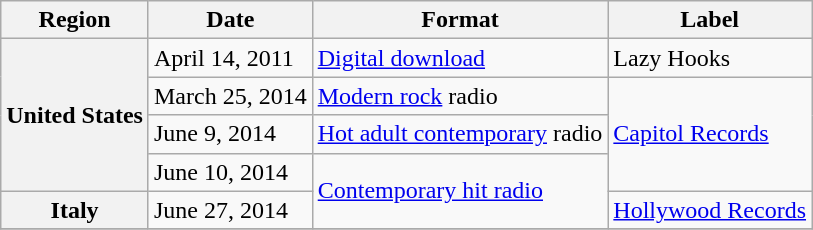<table class="wikitable plainrowheaders">
<tr>
<th>Region</th>
<th>Date</th>
<th>Format</th>
<th>Label</th>
</tr>
<tr>
<th scope="row" rowspan="4">United States</th>
<td>April 14, 2011</td>
<td><a href='#'>Digital download</a></td>
<td>Lazy Hooks</td>
</tr>
<tr>
<td>March 25, 2014</td>
<td><a href='#'>Modern rock</a> radio</td>
<td rowspan="3"><a href='#'>Capitol Records</a></td>
</tr>
<tr>
<td>June 9, 2014</td>
<td><a href='#'>Hot adult contemporary</a> radio</td>
</tr>
<tr>
<td>June 10, 2014</td>
<td rowspan="2"><a href='#'>Contemporary hit radio</a></td>
</tr>
<tr>
<th scope="row">Italy</th>
<td>June 27, 2014</td>
<td><a href='#'>Hollywood Records</a></td>
</tr>
<tr>
</tr>
</table>
